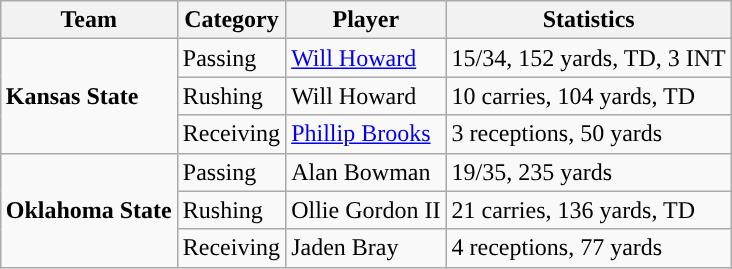<table class="wikitable" style="float: right;">
<tr>
<th>Team</th>
<th>Category</th>
<th>Player</th>
<th>Statistics</th>
</tr>
<tr>
<td rowspan=3><strong>Kansas State</strong></td>
<td>Passing</td>
<td><a href='#'>Will Howard</a></td>
<td>15/34, 152 yards, TD, 3 INT</td>
</tr>
<tr>
<td>Rushing</td>
<td>Will Howard</td>
<td>10 carries, 104 yards, TD</td>
</tr>
<tr>
<td>Receiving</td>
<td><a href='#'>Phillip Brooks</a></td>
<td>3 receptions, 50 yards</td>
</tr>
<tr>
<td rowspan=3><strong>Oklahoma State</strong></td>
<td>Passing</td>
<td>Alan Bowman</td>
<td>19/35, 235 yards</td>
</tr>
<tr>
<td>Rushing</td>
<td>Ollie Gordon II</td>
<td>21 carries, 136 yards, TD</td>
</tr>
<tr>
<td>Receiving</td>
<td>Jaden Bray</td>
<td>4 receptions, 77 yards</td>
</tr>
</table>
